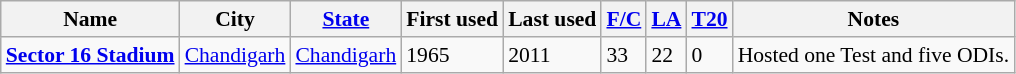<table class="wikitable sortable collapsible static-row-numbers" style="font-size: 90%">
<tr>
<th>Name</th>
<th>City</th>
<th><a href='#'>State</a></th>
<th>First used</th>
<th>Last used</th>
<th><a href='#'>F/C</a></th>
<th><a href='#'>LA</a></th>
<th><a href='#'>T20</a></th>
<th>Notes</th>
</tr>
<tr>
<td><strong><a href='#'>Sector 16 Stadium</a></strong></td>
<td><a href='#'>Chandigarh</a></td>
<td><a href='#'>Chandigarh</a></td>
<td>1965</td>
<td>2011</td>
<td>33</td>
<td>22</td>
<td>0</td>
<td>Hosted one Test and five ODIs.</td>
</tr>
</table>
